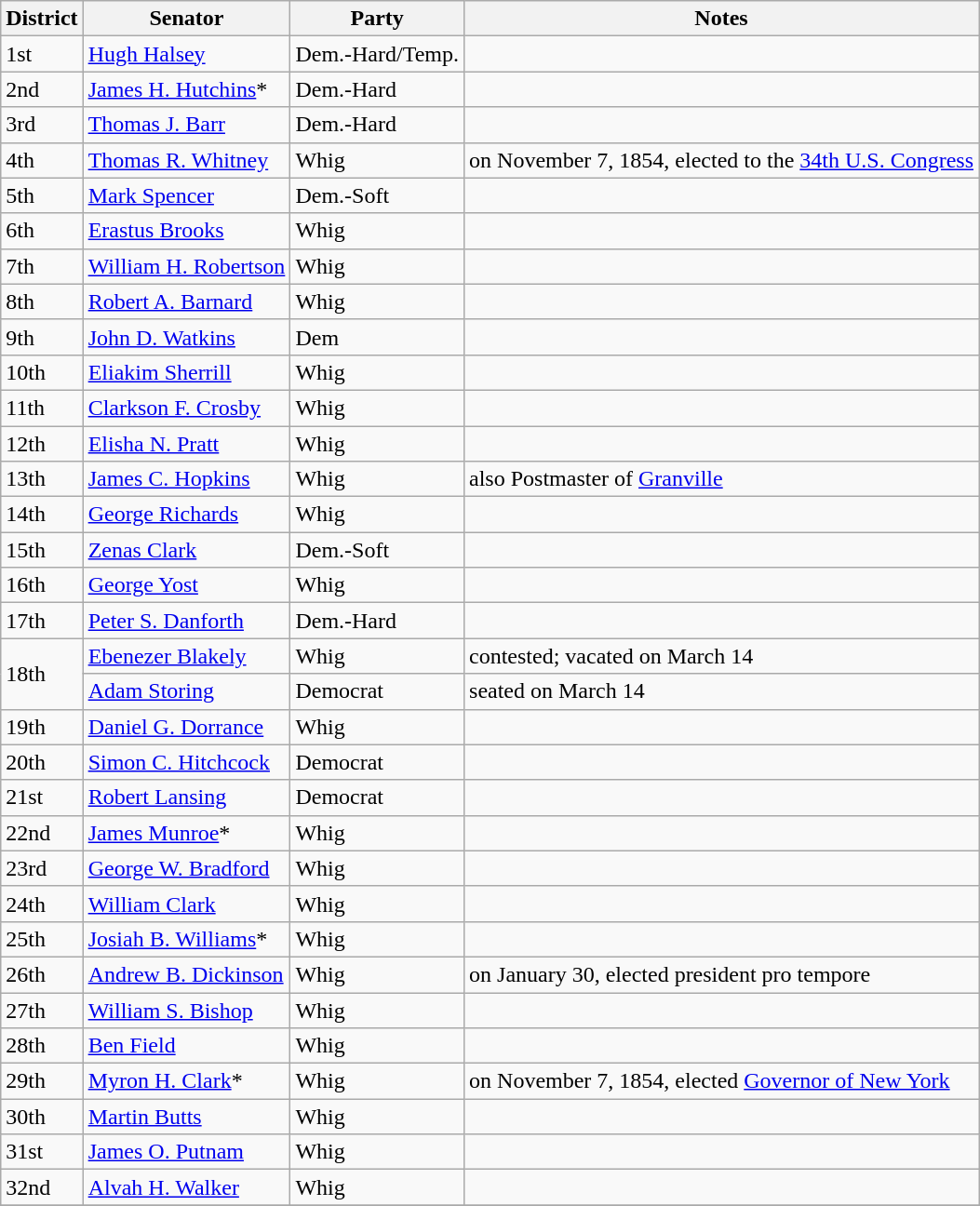<table class=wikitable>
<tr>
<th>District</th>
<th>Senator</th>
<th>Party</th>
<th>Notes</th>
</tr>
<tr>
<td>1st</td>
<td><a href='#'>Hugh Halsey</a></td>
<td>Dem.-Hard/Temp.</td>
<td></td>
</tr>
<tr>
<td>2nd</td>
<td><a href='#'>James H. Hutchins</a>*</td>
<td>Dem.-Hard</td>
<td></td>
</tr>
<tr>
<td>3rd</td>
<td><a href='#'>Thomas J. Barr</a></td>
<td>Dem.-Hard</td>
<td></td>
</tr>
<tr>
<td>4th</td>
<td><a href='#'>Thomas R. Whitney</a></td>
<td>Whig</td>
<td>on November 7, 1854, elected to the <a href='#'>34th U.S. Congress</a></td>
</tr>
<tr>
<td>5th</td>
<td><a href='#'>Mark Spencer</a></td>
<td>Dem.-Soft</td>
<td></td>
</tr>
<tr>
<td>6th</td>
<td><a href='#'>Erastus Brooks</a></td>
<td>Whig</td>
<td></td>
</tr>
<tr>
<td>7th</td>
<td><a href='#'>William H. Robertson</a></td>
<td>Whig</td>
<td></td>
</tr>
<tr>
<td>8th</td>
<td><a href='#'>Robert A. Barnard</a></td>
<td>Whig</td>
<td></td>
</tr>
<tr>
<td>9th</td>
<td><a href='#'>John D. Watkins</a></td>
<td>Dem</td>
<td></td>
</tr>
<tr>
<td>10th</td>
<td><a href='#'>Eliakim Sherrill</a></td>
<td>Whig</td>
<td></td>
</tr>
<tr>
<td>11th</td>
<td><a href='#'>Clarkson F. Crosby</a></td>
<td>Whig</td>
<td></td>
</tr>
<tr>
<td>12th</td>
<td><a href='#'>Elisha N. Pratt</a></td>
<td>Whig</td>
<td></td>
</tr>
<tr>
<td>13th</td>
<td><a href='#'>James C. Hopkins</a></td>
<td>Whig</td>
<td>also Postmaster of <a href='#'>Granville</a></td>
</tr>
<tr>
<td>14th</td>
<td><a href='#'>George Richards</a></td>
<td>Whig</td>
<td></td>
</tr>
<tr>
<td>15th</td>
<td><a href='#'>Zenas Clark</a></td>
<td>Dem.-Soft</td>
<td></td>
</tr>
<tr>
<td>16th</td>
<td><a href='#'>George Yost</a></td>
<td>Whig</td>
<td></td>
</tr>
<tr>
<td>17th</td>
<td><a href='#'>Peter S. Danforth</a></td>
<td>Dem.-Hard</td>
<td></td>
</tr>
<tr>
<td rowspan="2">18th</td>
<td><a href='#'>Ebenezer Blakely</a></td>
<td>Whig</td>
<td>contested; vacated on March 14</td>
</tr>
<tr>
<td><a href='#'>Adam Storing</a></td>
<td>Democrat</td>
<td>seated on March 14</td>
</tr>
<tr>
<td>19th</td>
<td><a href='#'>Daniel G. Dorrance</a></td>
<td>Whig</td>
<td></td>
</tr>
<tr>
<td>20th</td>
<td><a href='#'>Simon C. Hitchcock</a></td>
<td>Democrat</td>
<td></td>
</tr>
<tr>
<td>21st</td>
<td><a href='#'>Robert Lansing</a></td>
<td>Democrat</td>
<td></td>
</tr>
<tr>
<td>22nd</td>
<td><a href='#'>James Munroe</a>*</td>
<td>Whig</td>
<td></td>
</tr>
<tr>
<td>23rd</td>
<td><a href='#'>George W. Bradford</a></td>
<td>Whig</td>
<td></td>
</tr>
<tr>
<td>24th</td>
<td><a href='#'>William Clark</a></td>
<td>Whig</td>
<td></td>
</tr>
<tr>
<td>25th</td>
<td><a href='#'>Josiah B. Williams</a>*</td>
<td>Whig</td>
<td></td>
</tr>
<tr>
<td>26th</td>
<td><a href='#'>Andrew B. Dickinson</a></td>
<td>Whig</td>
<td>on January 30, elected president pro tempore</td>
</tr>
<tr>
<td>27th</td>
<td><a href='#'>William S. Bishop</a></td>
<td>Whig</td>
<td></td>
</tr>
<tr>
<td>28th</td>
<td><a href='#'>Ben Field</a></td>
<td>Whig</td>
<td></td>
</tr>
<tr>
<td>29th</td>
<td><a href='#'>Myron H. Clark</a>*</td>
<td>Whig</td>
<td>on November 7, 1854, elected <a href='#'>Governor of New York</a></td>
</tr>
<tr>
<td>30th</td>
<td><a href='#'>Martin Butts</a></td>
<td>Whig</td>
<td></td>
</tr>
<tr>
<td>31st</td>
<td><a href='#'>James O. Putnam</a></td>
<td>Whig</td>
<td></td>
</tr>
<tr>
<td>32nd</td>
<td><a href='#'>Alvah H. Walker</a></td>
<td>Whig</td>
<td></td>
</tr>
<tr>
</tr>
</table>
